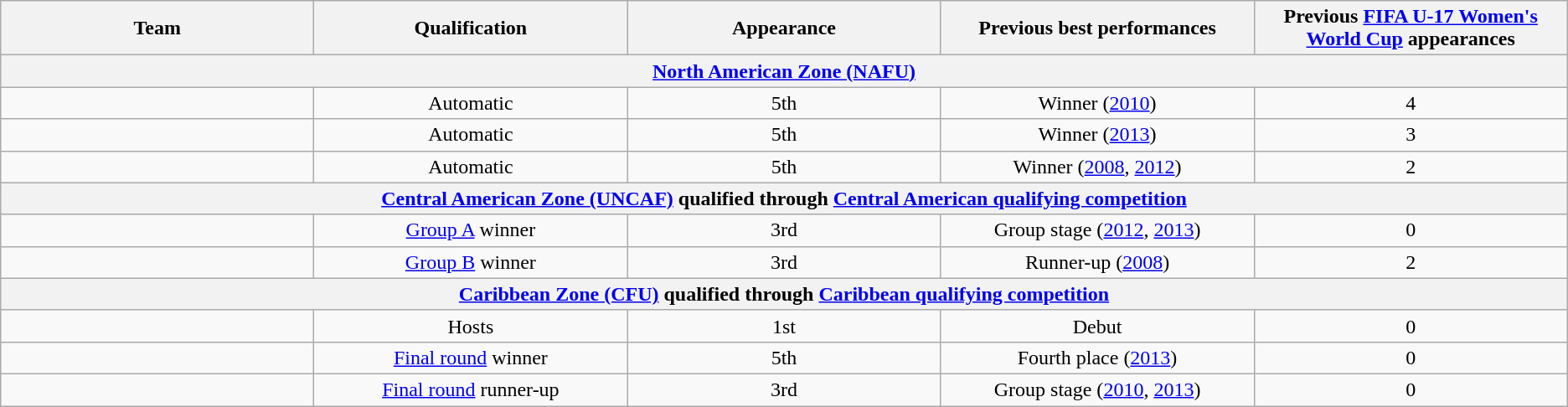<table class="wikitable">
<tr>
<th width=20%>Team</th>
<th width=20%>Qualification</th>
<th width=20%>Appearance</th>
<th width=20%>Previous best performances</th>
<th width=20%>Previous <a href='#'>FIFA U-17 Women's World Cup</a> appearances</th>
</tr>
<tr>
<th colspan=5><strong><a href='#'>North American Zone (NAFU)</a></strong></th>
</tr>
<tr>
<td align=left></td>
<td align=center>Automatic</td>
<td align=center>5th</td>
<td align=center>Winner (<a href='#'>2010</a>)</td>
<td align=center>4</td>
</tr>
<tr>
<td align=left></td>
<td align=center>Automatic</td>
<td align=center>5th</td>
<td align=center>Winner (<a href='#'>2013</a>)</td>
<td align=center>3</td>
</tr>
<tr>
<td align=left></td>
<td align=center>Automatic</td>
<td align=center>5th</td>
<td align=center>Winner (<a href='#'>2008</a>, <a href='#'>2012</a>)</td>
<td align=center>2</td>
</tr>
<tr>
<th colspan=5><strong><a href='#'>Central American Zone (UNCAF)</a> qualified through <a href='#'>Central American qualifying competition</a></strong></th>
</tr>
<tr>
<td align=left></td>
<td align=center><a href='#'>Group A</a> winner</td>
<td align=center>3rd</td>
<td align=center>Group stage (<a href='#'>2012</a>, <a href='#'>2013</a>)</td>
<td align=center>0</td>
</tr>
<tr>
<td align=left></td>
<td align=center><a href='#'>Group B</a> winner</td>
<td align=center>3rd</td>
<td align=center>Runner-up (<a href='#'>2008</a>)</td>
<td align=center>2</td>
</tr>
<tr>
<th colspan=5><strong><a href='#'>Caribbean Zone (CFU)</a> qualified through <a href='#'>Caribbean qualifying competition</a></strong></th>
</tr>
<tr>
<td align=left></td>
<td align=center>Hosts</td>
<td align=center>1st</td>
<td align=center>Debut</td>
<td align=center>0</td>
</tr>
<tr>
<td align=left></td>
<td align=center><a href='#'>Final round</a> winner</td>
<td align=center>5th</td>
<td align=center>Fourth place (<a href='#'>2013</a>)</td>
<td align=center>0</td>
</tr>
<tr>
<td align=left></td>
<td align=center><a href='#'>Final round</a> runner-up</td>
<td align=center>3rd</td>
<td align=center>Group stage (<a href='#'>2010</a>, <a href='#'>2013</a>)</td>
<td align=center>0</td>
</tr>
</table>
